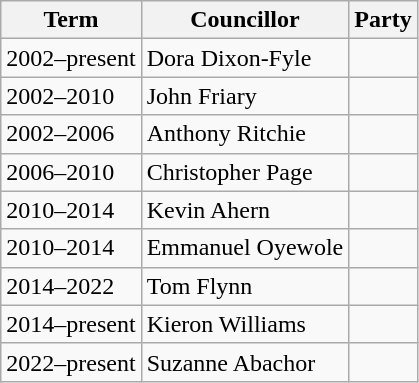<table class="wikitable">
<tr>
<th>Term</th>
<th>Councillor</th>
<th colspan=2>Party</th>
</tr>
<tr>
<td>2002–present</td>
<td>Dora Dixon-Fyle</td>
<td></td>
</tr>
<tr>
<td>2002–2010</td>
<td>John Friary</td>
<td></td>
</tr>
<tr>
<td>2002–2006</td>
<td>Anthony Ritchie</td>
<td></td>
</tr>
<tr>
<td>2006–2010</td>
<td>Christopher Page</td>
<td></td>
</tr>
<tr>
<td>2010–2014</td>
<td>Kevin Ahern</td>
<td></td>
</tr>
<tr>
<td>2010–2014</td>
<td>Emmanuel Oyewole</td>
<td></td>
</tr>
<tr>
<td>2014–2022</td>
<td>Tom Flynn</td>
<td></td>
</tr>
<tr>
<td>2014–present</td>
<td>Kieron Williams</td>
<td></td>
</tr>
<tr>
<td>2022–present</td>
<td>Suzanne Abachor</td>
<td></td>
</tr>
</table>
